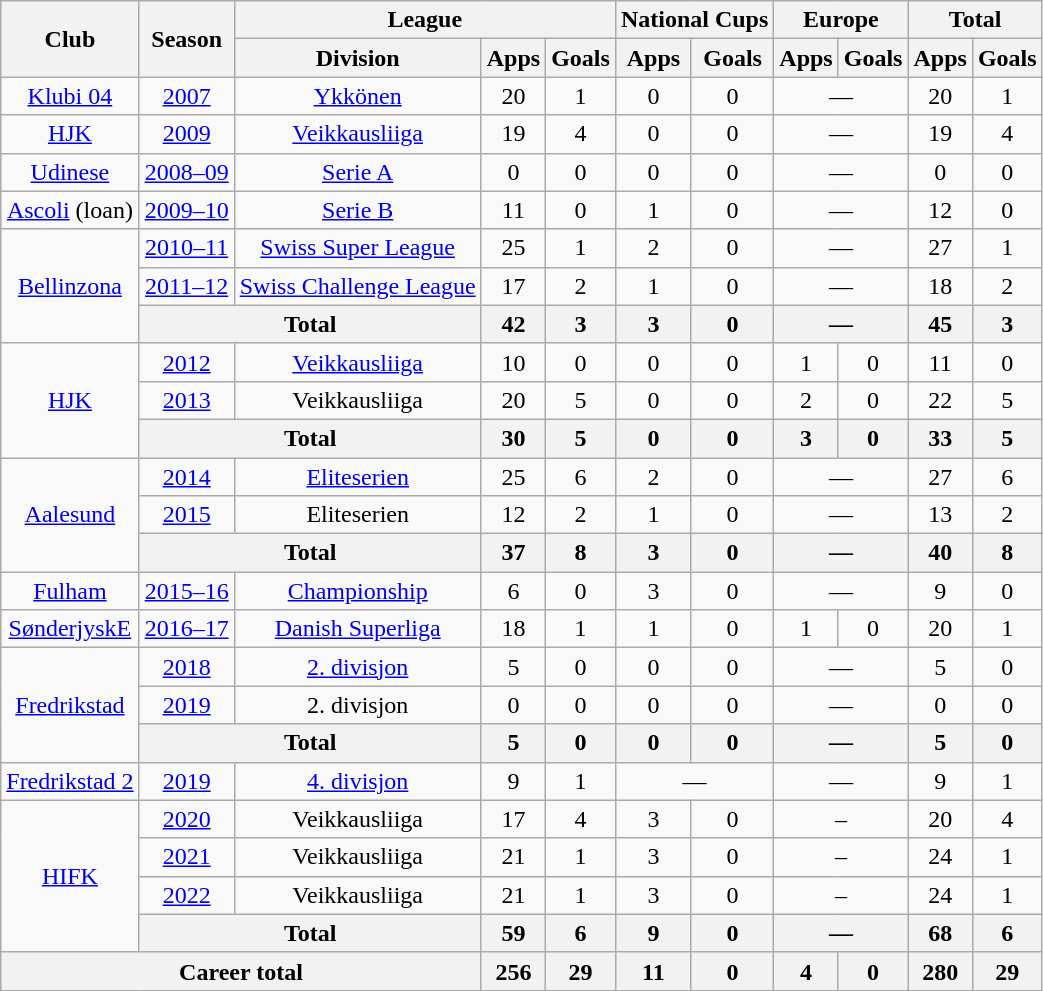<table class="wikitable" style="text-align:center">
<tr>
<th rowspan="2">Club</th>
<th rowspan="2">Season</th>
<th colspan="3">League</th>
<th colspan="2">National Cups</th>
<th colspan="2">Europe</th>
<th colspan="2">Total</th>
</tr>
<tr>
<th>Division</th>
<th>Apps</th>
<th>Goals</th>
<th>Apps</th>
<th>Goals</th>
<th>Apps</th>
<th>Goals</th>
<th>Apps</th>
<th>Goals</th>
</tr>
<tr>
<td rowspan="1"><a href='#'>Klubi 04</a></td>
<td><a href='#'>2007</a></td>
<td><a href='#'>Ykkönen</a></td>
<td>20</td>
<td>1</td>
<td>0</td>
<td>0</td>
<td colspan="2">—</td>
<td>20</td>
<td>1</td>
</tr>
<tr>
<td rowspan="1"><a href='#'>HJK</a></td>
<td><a href='#'>2009</a></td>
<td><a href='#'>Veikkausliiga</a></td>
<td>19</td>
<td>4</td>
<td>0</td>
<td>0</td>
<td colspan="2">—</td>
<td>19</td>
<td>4</td>
</tr>
<tr>
<td rowspan="1"><a href='#'>Udinese</a></td>
<td><a href='#'>2008–09</a></td>
<td><a href='#'>Serie A</a></td>
<td>0</td>
<td>0</td>
<td>0</td>
<td>0</td>
<td colspan="2">—</td>
<td>0</td>
<td>0</td>
</tr>
<tr>
<td rowspan="1"><a href='#'>Ascoli</a> (loan)</td>
<td><a href='#'>2009–10</a></td>
<td><a href='#'>Serie B</a></td>
<td>11</td>
<td>0</td>
<td>1</td>
<td>0</td>
<td colspan="2">—</td>
<td>12</td>
<td>0</td>
</tr>
<tr>
<td rowspan="3"><a href='#'>Bellinzona</a></td>
<td><a href='#'>2010–11</a></td>
<td><a href='#'>Swiss Super League</a></td>
<td>25</td>
<td>1</td>
<td>2</td>
<td>0</td>
<td colspan="2">—</td>
<td>27</td>
<td>1</td>
</tr>
<tr>
<td><a href='#'>2011–12</a></td>
<td><a href='#'>Swiss Challenge League</a></td>
<td>17</td>
<td>2</td>
<td>1</td>
<td>0</td>
<td colspan="2">—</td>
<td>18</td>
<td>2</td>
</tr>
<tr>
<th colspan="2">Total</th>
<th>42</th>
<th>3</th>
<th>3</th>
<th>0</th>
<th colspan="2">—</th>
<th>45</th>
<th>3</th>
</tr>
<tr>
<td rowspan="3"><a href='#'>HJK</a></td>
<td><a href='#'>2012</a></td>
<td><a href='#'>Veikkausliiga</a></td>
<td>10</td>
<td>0</td>
<td>0</td>
<td>0</td>
<td>1</td>
<td>0</td>
<td>11</td>
<td>0</td>
</tr>
<tr>
<td><a href='#'>2013</a></td>
<td>Veikkausliiga</td>
<td>20</td>
<td>5</td>
<td>0</td>
<td>0</td>
<td>2</td>
<td>0</td>
<td>22</td>
<td>5</td>
</tr>
<tr>
<th colspan="2">Total</th>
<th>30</th>
<th>5</th>
<th>0</th>
<th>0</th>
<th>3</th>
<th>0</th>
<th>33</th>
<th>5</th>
</tr>
<tr>
<td rowspan="3"><a href='#'>Aalesund</a></td>
<td><a href='#'>2014</a></td>
<td><a href='#'>Eliteserien</a></td>
<td>25</td>
<td>6</td>
<td>2</td>
<td>0</td>
<td colspan="2">—</td>
<td>27</td>
<td>6</td>
</tr>
<tr>
<td><a href='#'>2015</a></td>
<td>Eliteserien</td>
<td>12</td>
<td>2</td>
<td>1</td>
<td>0</td>
<td colspan="2">—</td>
<td>13</td>
<td>2</td>
</tr>
<tr>
<th colspan="2">Total</th>
<th>37</th>
<th>8</th>
<th>3</th>
<th>0</th>
<th colspan="2">—</th>
<th>40</th>
<th>8</th>
</tr>
<tr>
<td rowspan="1"><a href='#'>Fulham</a></td>
<td><a href='#'>2015–16</a></td>
<td><a href='#'>Championship</a></td>
<td>6</td>
<td>0</td>
<td>3</td>
<td>0</td>
<td colspan="2">—</td>
<td>9</td>
<td>0</td>
</tr>
<tr>
<td rowspan="1"><a href='#'>SønderjyskE</a></td>
<td><a href='#'>2016–17</a></td>
<td><a href='#'>Danish Superliga</a></td>
<td>18</td>
<td>1</td>
<td>1</td>
<td>0</td>
<td>1</td>
<td>0</td>
<td>20</td>
<td>1</td>
</tr>
<tr>
<td rowspan="3"><a href='#'>Fredrikstad</a></td>
<td><a href='#'>2018</a></td>
<td><a href='#'>2. divisjon</a></td>
<td>5</td>
<td>0</td>
<td>0</td>
<td>0</td>
<td colspan="2">—</td>
<td>5</td>
<td>0</td>
</tr>
<tr>
<td><a href='#'>2019</a></td>
<td>2. divisjon</td>
<td>0</td>
<td>0</td>
<td>0</td>
<td>0</td>
<td colspan="2">—</td>
<td>0</td>
<td>0</td>
</tr>
<tr>
<th colspan="2">Total</th>
<th>5</th>
<th>0</th>
<th>0</th>
<th>0</th>
<th colspan="2">—</th>
<th>5</th>
<th>0</th>
</tr>
<tr>
<td><a href='#'>Fredrikstad 2</a></td>
<td><a href='#'>2019</a></td>
<td><a href='#'>4. divisjon</a></td>
<td>9</td>
<td>1</td>
<td colspan="2">—</td>
<td colspan="2">—</td>
<td>9</td>
<td>1</td>
</tr>
<tr>
<td rowspan="4"><a href='#'>HIFK</a></td>
<td><a href='#'>2020</a></td>
<td>Veikkausliiga</td>
<td>17</td>
<td>4</td>
<td>3</td>
<td>0</td>
<td colspan="2">–</td>
<td>20</td>
<td>4</td>
</tr>
<tr>
<td><a href='#'>2021</a></td>
<td>Veikkausliiga</td>
<td>21</td>
<td>1</td>
<td>3</td>
<td>0</td>
<td colspan="2">–</td>
<td>24</td>
<td>1</td>
</tr>
<tr>
<td><a href='#'>2022</a></td>
<td>Veikkausliiga</td>
<td>21</td>
<td>1</td>
<td>3</td>
<td>0</td>
<td colspan="2">–</td>
<td>24</td>
<td>1</td>
</tr>
<tr>
<th colspan="2">Total</th>
<th>59</th>
<th>6</th>
<th>9</th>
<th>0</th>
<th colspan="2">—</th>
<th>68</th>
<th>6</th>
</tr>
<tr>
<th colspan="3">Career total</th>
<th>256</th>
<th>29</th>
<th>11</th>
<th>0</th>
<th>4</th>
<th>0</th>
<th>280</th>
<th>29</th>
</tr>
</table>
